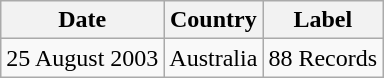<table class="wikitable">
<tr>
<th>Date</th>
<th>Country</th>
<th>Label</th>
</tr>
<tr>
<td>25 August 2003</td>
<td>Australia</td>
<td>88 Records</td>
</tr>
</table>
